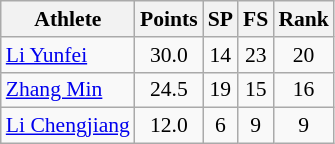<table class="wikitable" border="1" style="font-size:90%">
<tr>
<th>Athlete</th>
<th>Points</th>
<th>SP</th>
<th>FS</th>
<th>Rank</th>
</tr>
<tr align=center>
<td align=left><a href='#'>Li Yunfei</a></td>
<td>30.0</td>
<td>14</td>
<td>23</td>
<td>20</td>
</tr>
<tr align=center>
<td align=left><a href='#'>Zhang Min</a></td>
<td>24.5</td>
<td>19</td>
<td>15</td>
<td>16</td>
</tr>
<tr align=center>
<td align=left><a href='#'>Li Chengjiang</a></td>
<td>12.0</td>
<td>6</td>
<td>9</td>
<td>9</td>
</tr>
</table>
